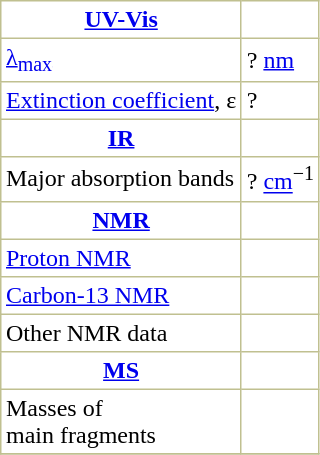<table border="1" cellspacing="0" cellpadding="3" style="margin: 0 0 0 0.5em; background: #FFFFFF; border-collapse: collapse; border-color: #C0C090;">
<tr>
<th><a href='#'>UV-Vis</a></th>
</tr>
<tr>
<td><a href='#'>λ<sub>max</sub></a></td>
<td>? <a href='#'>nm</a></td>
</tr>
<tr>
<td><a href='#'>Extinction coefficient</a>, ε</td>
<td>?</td>
</tr>
<tr>
<th><a href='#'>IR</a></th>
</tr>
<tr>
<td>Major absorption bands</td>
<td>? <a href='#'>cm</a><sup>−1</sup></td>
</tr>
<tr>
<th><a href='#'>NMR</a></th>
</tr>
<tr>
<td><a href='#'>Proton NMR</a> </td>
<td> </td>
</tr>
<tr>
<td><a href='#'>Carbon-13 NMR</a> </td>
<td> </td>
</tr>
<tr>
<td>Other NMR data </td>
<td> </td>
</tr>
<tr>
<th><a href='#'>MS</a></th>
</tr>
<tr>
<td>Masses of <br>main fragments</td>
<td>  </td>
</tr>
<tr>
</tr>
</table>
